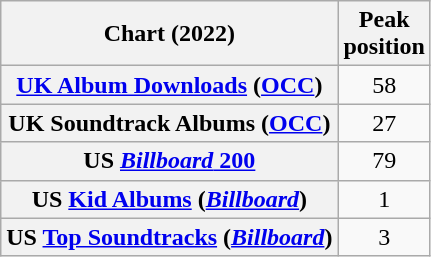<table class="wikitable sortable plainrowheaders" style="text-align:center">
<tr>
<th scope="col">Chart (2022)</th>
<th scope="col">Peak<br>position</th>
</tr>
<tr>
<th scope="row"><a href='#'>UK Album Downloads</a> (<a href='#'>OCC</a>)</th>
<td>58</td>
</tr>
<tr>
<th scope="row">UK Soundtrack Albums (<a href='#'>OCC</a>)</th>
<td>27</td>
</tr>
<tr>
<th scope="row">US <a href='#'><em>Billboard</em> 200</a></th>
<td>79</td>
</tr>
<tr>
<th scope="row">US <a href='#'>Kid Albums</a> (<em><a href='#'>Billboard</a></em>)</th>
<td>1</td>
</tr>
<tr>
<th scope="row">US <a href='#'>Top Soundtracks</a> (<em><a href='#'>Billboard</a></em>)</th>
<td>3</td>
</tr>
</table>
